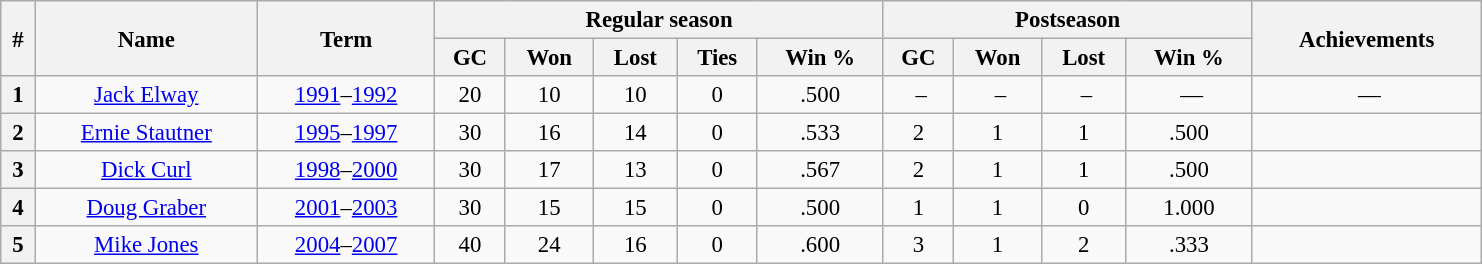<table class="wikitable" style="font-size:95%; text-align:center; width:65em">
<tr>
<th rowspan="2">#</th>
<th rowspan="2">Name</th>
<th rowspan="2">Term</th>
<th colspan="5">Regular season</th>
<th colspan="4">Postseason</th>
<th rowspan="2">Achievements</th>
</tr>
<tr>
<th>GC</th>
<th>Won</th>
<th>Lost</th>
<th>Ties</th>
<th>Win %</th>
<th>GC</th>
<th>Won</th>
<th>Lost</th>
<th>Win %</th>
</tr>
<tr>
<th>1</th>
<td><a href='#'>Jack Elway</a></td>
<td><a href='#'>1991</a>–<a href='#'>1992</a></td>
<td>20</td>
<td>10</td>
<td>10</td>
<td>0</td>
<td>.500</td>
<td> –</td>
<td> –</td>
<td> –</td>
<td> —</td>
<td> —</td>
</tr>
<tr>
<th>2</th>
<td><a href='#'>Ernie Stautner</a></td>
<td><a href='#'>1995</a>–<a href='#'>1997</a></td>
<td>30</td>
<td>16</td>
<td>14</td>
<td>0</td>
<td>.533</td>
<td>2</td>
<td>1</td>
<td>1</td>
<td>.500</td>
<td></td>
</tr>
<tr>
<th>3</th>
<td><a href='#'>Dick Curl</a></td>
<td><a href='#'>1998</a>–<a href='#'>2000</a></td>
<td>30</td>
<td>17</td>
<td>13</td>
<td>0</td>
<td>.567</td>
<td>2</td>
<td>1</td>
<td>1</td>
<td>.500</td>
<td></td>
</tr>
<tr>
<th>4</th>
<td><a href='#'>Doug Graber</a></td>
<td><a href='#'>2001</a>–<a href='#'>2003</a></td>
<td>30</td>
<td>15</td>
<td>15</td>
<td>0</td>
<td>.500</td>
<td>1</td>
<td>1</td>
<td>0</td>
<td>1.000</td>
<td></td>
</tr>
<tr>
<th>5</th>
<td><a href='#'>Mike Jones</a></td>
<td><a href='#'>2004</a>–<a href='#'>2007</a></td>
<td>40</td>
<td>24</td>
<td>16</td>
<td>0</td>
<td>.600</td>
<td>3</td>
<td>1</td>
<td>2</td>
<td>.333</td>
<td></td>
</tr>
</table>
